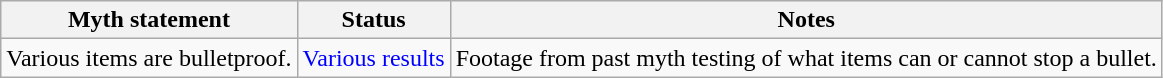<table class="wikitable plainrowheaders">
<tr>
<th>Myth statement</th>
<th>Status</th>
<th>Notes</th>
</tr>
<tr>
<td>Various items are bulletproof.</td>
<td style="color:blue">Various results</td>
<td>Footage from past myth testing of what items can or cannot stop a bullet.</td>
</tr>
</table>
